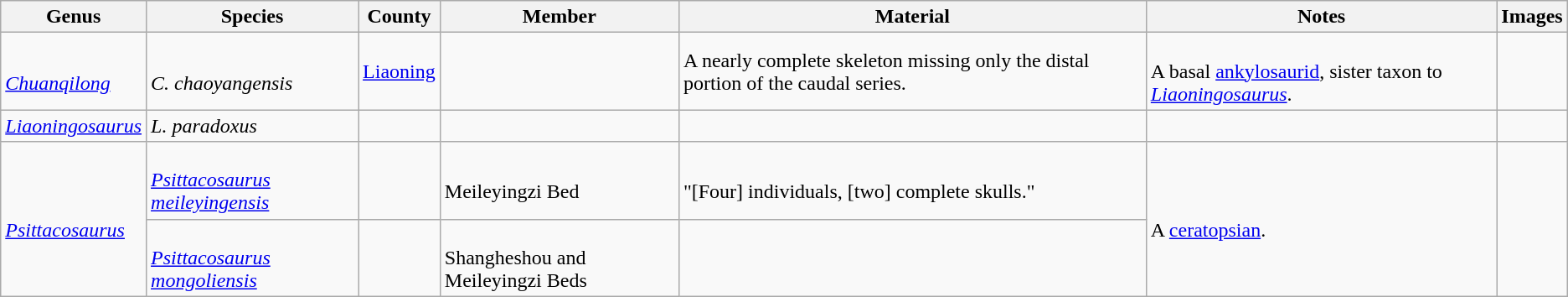<table class="wikitable" align="center">
<tr>
<th>Genus</th>
<th>Species</th>
<th>County</th>
<th>Member</th>
<th>Material</th>
<th>Notes</th>
<th>Images</th>
</tr>
<tr>
<td><br><em><a href='#'>Chuanqilong</a></em></td>
<td><br><em>C. chaoyangensis</em></td>
<td><a href='#'>Liaoning</a></td>
<td></td>
<td>A nearly complete skeleton missing only the distal portion of the caudal series.</td>
<td><br>A basal <a href='#'>ankylosaurid</a>, sister taxon to <em><a href='#'>Liaoningosaurus</a></em>.</td>
<td></td>
</tr>
<tr>
<td><em><a href='#'>Liaoningosaurus</a></em></td>
<td><em>L. paradoxus</em></td>
<td></td>
<td></td>
<td></td>
<td></td>
<td></td>
</tr>
<tr>
<td rowspan="2"><br><em><a href='#'>Psittacosaurus</a></em></td>
<td><br><em><a href='#'>Psittacosaurus meileyingensis</a></em></td>
<td></td>
<td><br>Meileyingzi Bed</td>
<td><br>"[Four] individuals, [two] complete skulls."</td>
<td rowspan="2"><br>A <a href='#'>ceratopsian</a>.<br></td>
<td rowspan="99"><br>
</td>
</tr>
<tr>
<td><br><em><a href='#'>Psittacosaurus mongoliensis</a></em></td>
<td></td>
<td><br>Shangheshou and Meileyingzi Beds</td>
<td></td>
</tr>
</table>
